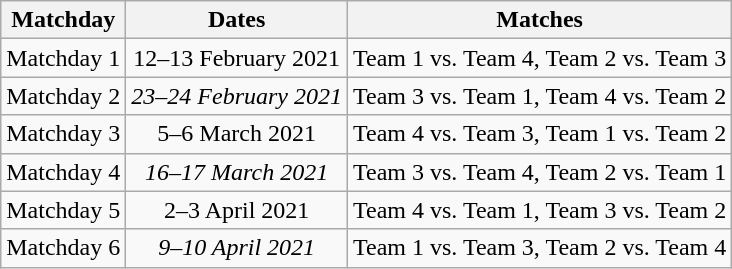<table class="wikitable" style="text-align:center">
<tr>
<th>Matchday</th>
<th>Dates</th>
<th>Matches</th>
</tr>
<tr>
<td>Matchday 1</td>
<td>12–13 February 2021</td>
<td>Team 1 vs. Team 4, Team 2 vs. Team 3</td>
</tr>
<tr>
<td>Matchday 2</td>
<td><em>23–24 February 2021</em></td>
<td>Team 3 vs. Team 1, Team 4 vs. Team 2</td>
</tr>
<tr>
<td>Matchday 3</td>
<td>5–6 March 2021</td>
<td>Team 4 vs. Team 3, Team 1 vs. Team 2</td>
</tr>
<tr>
<td>Matchday 4</td>
<td><em>16–17 March 2021</em></td>
<td>Team 3 vs. Team 4, Team 2 vs. Team 1</td>
</tr>
<tr>
<td>Matchday 5</td>
<td>2–3 April 2021</td>
<td>Team 4 vs. Team 1, Team 3 vs. Team 2</td>
</tr>
<tr>
<td>Matchday 6</td>
<td><em>9–10 April 2021</em></td>
<td>Team 1 vs. Team 3, Team 2 vs. Team 4</td>
</tr>
</table>
